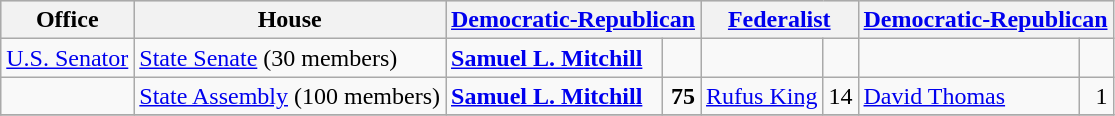<table class=wikitable>
<tr bgcolor=lightgrey>
<th>Office</th>
<th>House</th>
<th colspan="2"><a href='#'>Democratic-Republican</a></th>
<th colspan="2"><a href='#'>Federalist</a></th>
<th colspan="2"><a href='#'>Democratic-Republican</a></th>
</tr>
<tr>
<td><a href='#'>U.S. Senator</a></td>
<td><a href='#'>State Senate</a> (30 members)</td>
<td><strong><a href='#'>Samuel L. Mitchill</a></strong></td>
<td align="right"></td>
<td></td>
<td align="right"></td>
<td></td>
<td align="right"></td>
</tr>
<tr>
<td></td>
<td><a href='#'>State Assembly</a> (100 members)</td>
<td><strong><a href='#'>Samuel L. Mitchill</a></strong></td>
<td align="right"><strong>75</strong></td>
<td><a href='#'>Rufus King</a></td>
<td align="right">14</td>
<td><a href='#'>David Thomas</a></td>
<td align="right">1</td>
</tr>
<tr>
</tr>
</table>
